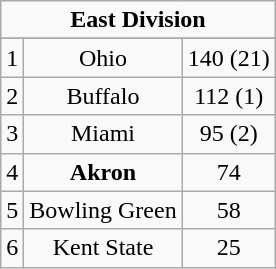<table class="wikitable">
<tr align="center">
<td align="center" Colspan="3"><strong>East Division</strong></td>
</tr>
<tr align="center">
</tr>
<tr align="center">
<td>1</td>
<td>Ohio</td>
<td>140 (21)</td>
</tr>
<tr align="center">
<td>2</td>
<td>Buffalo</td>
<td>112 (1)</td>
</tr>
<tr align="center">
<td>3</td>
<td>Miami</td>
<td>95 (2)</td>
</tr>
<tr align="center">
<td>4</td>
<td><strong>Akron</strong></td>
<td>74</td>
</tr>
<tr align="center">
<td>5</td>
<td>Bowling Green</td>
<td>58</td>
</tr>
<tr align="center">
<td>6</td>
<td>Kent State</td>
<td>25</td>
</tr>
</table>
